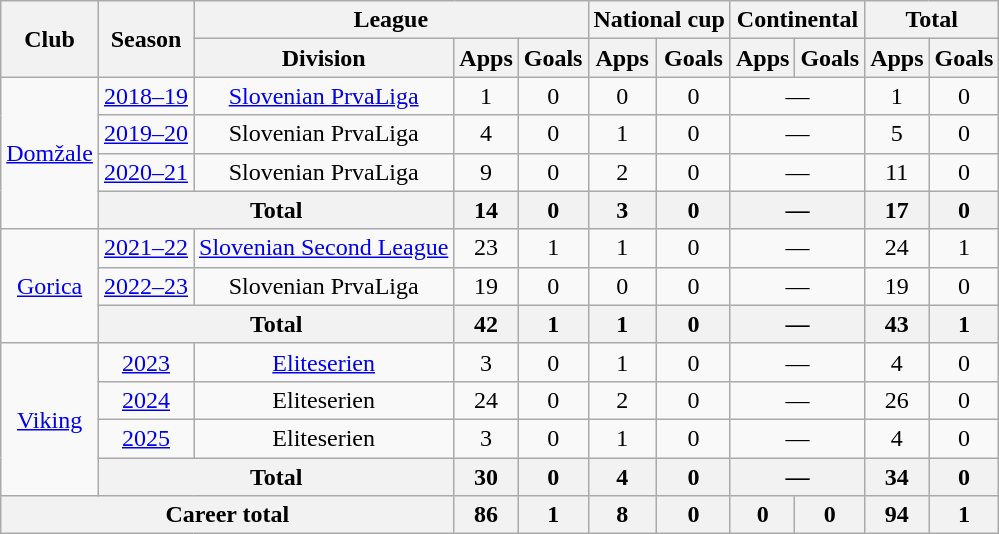<table class="wikitable" style="text-align: center;">
<tr>
<th rowspan="2">Club</th>
<th rowspan="2">Season</th>
<th colspan="3">League</th>
<th colspan="2">National cup</th>
<th colspan="2">Continental</th>
<th colspan="2">Total</th>
</tr>
<tr>
<th>Division</th>
<th>Apps</th>
<th>Goals</th>
<th>Apps</th>
<th>Goals</th>
<th>Apps</th>
<th>Goals</th>
<th>Apps</th>
<th>Goals</th>
</tr>
<tr>
<td rowspan="4"><a href='#'>Domžale</a></td>
<td><a href='#'>2018–19</a></td>
<td><a href='#'>Slovenian PrvaLiga</a></td>
<td>1</td>
<td>0</td>
<td>0</td>
<td>0</td>
<td colspan=2>—</td>
<td>1</td>
<td>0</td>
</tr>
<tr>
<td><a href='#'>2019–20</a></td>
<td>Slovenian PrvaLiga</td>
<td>4</td>
<td>0</td>
<td>1</td>
<td>0</td>
<td colspan=2>—</td>
<td>5</td>
<td>0</td>
</tr>
<tr>
<td><a href='#'>2020–21</a></td>
<td>Slovenian PrvaLiga</td>
<td>9</td>
<td>0</td>
<td>2</td>
<td>0</td>
<td colspan=2>—</td>
<td>11</td>
<td>0</td>
</tr>
<tr>
<th colspan="2">Total</th>
<th>14</th>
<th>0</th>
<th>3</th>
<th>0</th>
<th colspan=2>—</th>
<th>17</th>
<th>0</th>
</tr>
<tr>
<td rowspan="3"><a href='#'>Gorica</a></td>
<td><a href='#'>2021–22</a></td>
<td><a href='#'>Slovenian Second League</a></td>
<td>23</td>
<td>1</td>
<td>1</td>
<td>0</td>
<td colspan=2>—</td>
<td>24</td>
<td>1</td>
</tr>
<tr>
<td><a href='#'>2022–23</a></td>
<td>Slovenian PrvaLiga</td>
<td>19</td>
<td>0</td>
<td>0</td>
<td>0</td>
<td colspan=2>—</td>
<td>19</td>
<td>0</td>
</tr>
<tr>
<th colspan="2">Total</th>
<th>42</th>
<th>1</th>
<th>1</th>
<th>0</th>
<th colspan=2>—</th>
<th>43</th>
<th>1</th>
</tr>
<tr>
<td rowspan="4"><a href='#'>Viking</a></td>
<td><a href='#'>2023</a></td>
<td><a href='#'>Eliteserien</a></td>
<td>3</td>
<td>0</td>
<td>1</td>
<td>0</td>
<td colspan="2">—</td>
<td>4</td>
<td>0</td>
</tr>
<tr>
<td><a href='#'>2024</a></td>
<td>Eliteserien</td>
<td>24</td>
<td>0</td>
<td>2</td>
<td>0</td>
<td colspan="2">—</td>
<td>26</td>
<td>0</td>
</tr>
<tr>
<td><a href='#'>2025</a></td>
<td>Eliteserien</td>
<td>3</td>
<td>0</td>
<td>1</td>
<td>0</td>
<td colspan="2">—</td>
<td>4</td>
<td>0</td>
</tr>
<tr>
<th colspan="2">Total</th>
<th>30</th>
<th>0</th>
<th>4</th>
<th>0</th>
<th colspan=2>—</th>
<th>34</th>
<th>0</th>
</tr>
<tr>
<th colspan="3">Career total</th>
<th>86</th>
<th>1</th>
<th>8</th>
<th>0</th>
<th>0</th>
<th>0</th>
<th>94</th>
<th>1</th>
</tr>
</table>
